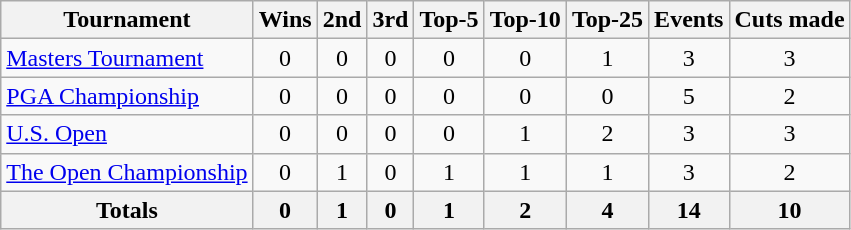<table class=wikitable style=text-align:center>
<tr>
<th>Tournament</th>
<th>Wins</th>
<th>2nd</th>
<th>3rd</th>
<th>Top-5</th>
<th>Top-10</th>
<th>Top-25</th>
<th>Events</th>
<th>Cuts made</th>
</tr>
<tr>
<td align=left><a href='#'>Masters Tournament</a></td>
<td>0</td>
<td>0</td>
<td>0</td>
<td>0</td>
<td>0</td>
<td>1</td>
<td>3</td>
<td>3</td>
</tr>
<tr>
<td align=left><a href='#'>PGA Championship</a></td>
<td>0</td>
<td>0</td>
<td>0</td>
<td>0</td>
<td>0</td>
<td>0</td>
<td>5</td>
<td>2</td>
</tr>
<tr>
<td align=left><a href='#'>U.S. Open</a></td>
<td>0</td>
<td>0</td>
<td>0</td>
<td>0</td>
<td>1</td>
<td>2</td>
<td>3</td>
<td>3</td>
</tr>
<tr>
<td align=left><a href='#'>The Open Championship</a></td>
<td>0</td>
<td>1</td>
<td>0</td>
<td>1</td>
<td>1</td>
<td>1</td>
<td>3</td>
<td>2</td>
</tr>
<tr>
<th>Totals</th>
<th>0</th>
<th>1</th>
<th>0</th>
<th>1</th>
<th>2</th>
<th>4</th>
<th>14</th>
<th>10</th>
</tr>
</table>
